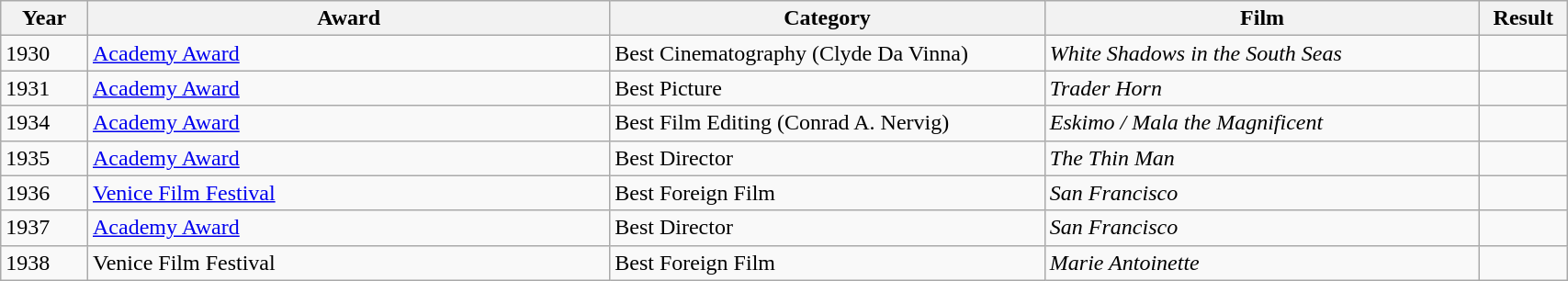<table class="wikitable sortable" style="width:90%;">
<tr>
<th style="width:5%;">Year</th>
<th style="width:30%;">Award</th>
<th style="width:25%;">Category</th>
<th style="width:25%;">Film</th>
<th style="width:5%;">Result</th>
</tr>
<tr>
<td>1930</td>
<td><a href='#'>Academy Award</a></td>
<td>Best Cinematography (Clyde Da Vinna)</td>
<td><em>White Shadows in the South Seas</em></td>
<td></td>
</tr>
<tr>
<td>1931</td>
<td><a href='#'>Academy Award</a></td>
<td>Best Picture</td>
<td><em>Trader Horn</em></td>
<td></td>
</tr>
<tr>
<td>1934</td>
<td><a href='#'>Academy Award</a></td>
<td>Best Film Editing (Conrad A. Nervig)</td>
<td><em>Eskimo / Mala the Magnificent</em></td>
<td></td>
</tr>
<tr>
<td>1935</td>
<td><a href='#'>Academy Award</a></td>
<td>Best Director</td>
<td><em>The Thin Man</em></td>
<td></td>
</tr>
<tr>
<td>1936</td>
<td><a href='#'>Venice Film Festival</a></td>
<td>Best Foreign Film</td>
<td><em>San Francisco</em></td>
<td></td>
</tr>
<tr>
<td>1937</td>
<td><a href='#'>Academy Award</a></td>
<td>Best Director</td>
<td><em>San Francisco</em></td>
<td></td>
</tr>
<tr>
<td>1938</td>
<td>Venice Film Festival</td>
<td>Best Foreign Film</td>
<td><em>Marie Antoinette</em></td>
<td></td>
</tr>
</table>
